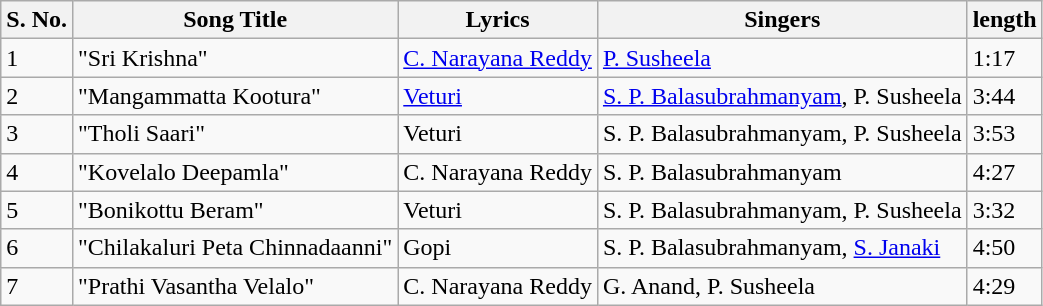<table class="wikitable">
<tr>
<th>S. No.</th>
<th>Song Title</th>
<th>Lyrics</th>
<th>Singers</th>
<th>length</th>
</tr>
<tr>
<td>1</td>
<td>"Sri Krishna"</td>
<td><a href='#'>C. Narayana Reddy</a></td>
<td><a href='#'>P. Susheela</a></td>
<td>1:17</td>
</tr>
<tr>
<td>2</td>
<td>"Mangammatta Kootura"</td>
<td><a href='#'>Veturi</a></td>
<td><a href='#'>S. P. Balasubrahmanyam</a>, P. Susheela</td>
<td>3:44</td>
</tr>
<tr>
<td>3</td>
<td>"Tholi Saari"</td>
<td>Veturi</td>
<td>S. P. Balasubrahmanyam, P. Susheela</td>
<td>3:53</td>
</tr>
<tr>
<td>4</td>
<td>"Kovelalo Deepamla"</td>
<td>C. Narayana Reddy</td>
<td>S. P. Balasubrahmanyam</td>
<td>4:27</td>
</tr>
<tr>
<td>5</td>
<td>"Bonikottu Beram"</td>
<td>Veturi</td>
<td>S. P. Balasubrahmanyam, P. Susheela</td>
<td>3:32</td>
</tr>
<tr>
<td>6</td>
<td>"Chilakaluri Peta Chinnadaanni"</td>
<td>Gopi</td>
<td>S. P. Balasubrahmanyam, <a href='#'>S. Janaki</a></td>
<td>4:50</td>
</tr>
<tr>
<td>7</td>
<td>"Prathi Vasantha Velalo"</td>
<td>C. Narayana Reddy</td>
<td>G. Anand, P. Susheela</td>
<td>4:29</td>
</tr>
</table>
